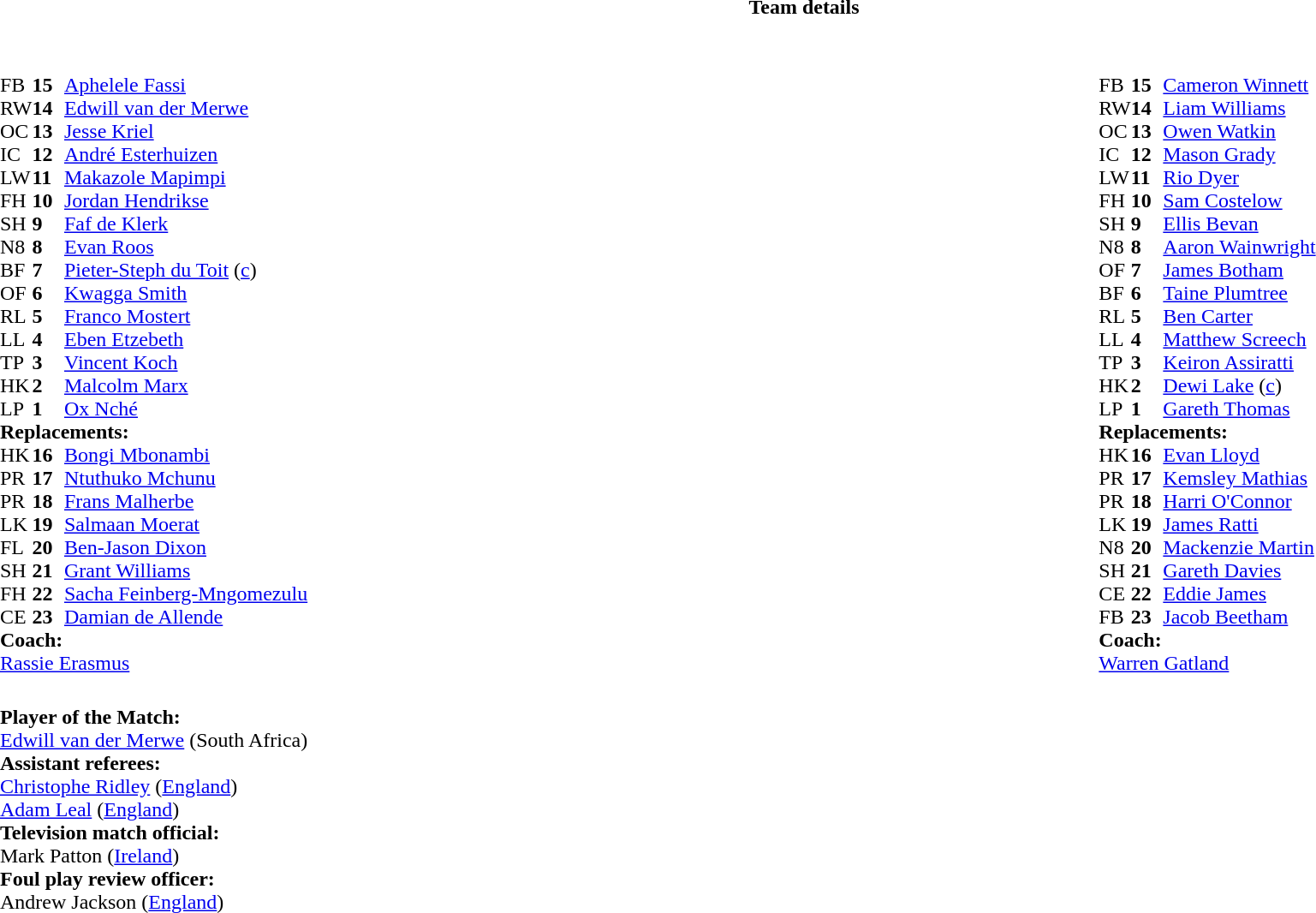<table border="0" style="width:100%;" class="collapsible collapsed">
<tr>
<th>Team details</th>
</tr>
<tr>
<td><br><table style="width:100%">
<tr>
<td style="vertical-align:top;width:50%"><br><table cellspacing="0" cellpadding="0">
<tr>
<th width="25"></th>
<th width="25"></th>
</tr>
<tr>
<td>FB</td>
<td><strong>15</strong></td>
<td><a href='#'>Aphelele Fassi</a></td>
<td></td>
</tr>
<tr>
<td>RW</td>
<td><strong>14</strong></td>
<td><a href='#'>Edwill van der Merwe</a></td>
</tr>
<tr>
<td>OC</td>
<td><strong>13</strong></td>
<td><a href='#'>Jesse Kriel</a></td>
</tr>
<tr>
<td>IC</td>
<td><strong>12</strong></td>
<td><a href='#'>André Esterhuizen</a></td>
<td></td>
<td></td>
</tr>
<tr>
<td>LW</td>
<td><strong>11</strong></td>
<td><a href='#'>Makazole Mapimpi</a></td>
</tr>
<tr>
<td>FH</td>
<td><strong>10</strong></td>
<td><a href='#'>Jordan Hendrikse</a></td>
<td></td>
<td></td>
</tr>
<tr>
<td>SH</td>
<td><strong>9</strong></td>
<td><a href='#'>Faf de Klerk</a></td>
<td></td>
<td></td>
</tr>
<tr>
<td>N8</td>
<td><strong>8</strong></td>
<td><a href='#'>Evan Roos</a></td>
<td></td>
<td></td>
</tr>
<tr>
<td>BF</td>
<td><strong>7</strong></td>
<td><a href='#'>Pieter-Steph du Toit</a> (<a href='#'>c</a>)</td>
</tr>
<tr>
<td>OF</td>
<td><strong>6</strong></td>
<td><a href='#'>Kwagga Smith</a></td>
</tr>
<tr>
<td>RL</td>
<td><strong>5</strong></td>
<td><a href='#'>Franco Mostert</a></td>
</tr>
<tr>
<td>LL</td>
<td><strong>4</strong></td>
<td><a href='#'>Eben Etzebeth</a></td>
<td></td>
<td></td>
</tr>
<tr>
<td>TP</td>
<td><strong>3</strong></td>
<td><a href='#'>Vincent Koch</a></td>
<td></td>
<td></td>
</tr>
<tr>
<td>HK</td>
<td><strong>2</strong></td>
<td><a href='#'>Malcolm Marx</a></td>
<td></td>
<td></td>
</tr>
<tr>
<td>LP</td>
<td><strong>1</strong></td>
<td><a href='#'>Ox Nché</a></td>
<td></td>
<td></td>
</tr>
<tr>
<td colspan=3><strong>Replacements:</strong></td>
</tr>
<tr>
<td>HK</td>
<td><strong>16</strong></td>
<td><a href='#'>Bongi Mbonambi</a></td>
<td></td>
<td></td>
</tr>
<tr>
<td>PR</td>
<td><strong>17</strong></td>
<td><a href='#'>Ntuthuko Mchunu</a></td>
<td></td>
<td></td>
</tr>
<tr>
<td>PR</td>
<td><strong>18</strong></td>
<td><a href='#'>Frans Malherbe</a></td>
<td></td>
<td></td>
</tr>
<tr>
<td>LK</td>
<td><strong>19</strong></td>
<td><a href='#'>Salmaan Moerat</a></td>
<td></td>
<td></td>
</tr>
<tr>
<td>FL</td>
<td><strong>20</strong></td>
<td><a href='#'>Ben-Jason Dixon</a></td>
<td></td>
<td></td>
</tr>
<tr>
<td>SH</td>
<td><strong>21</strong></td>
<td><a href='#'>Grant Williams</a></td>
<td></td>
<td></td>
</tr>
<tr>
<td>FH</td>
<td><strong>22</strong></td>
<td><a href='#'>Sacha Feinberg-Mngomezulu</a></td>
<td></td>
<td></td>
</tr>
<tr>
<td>CE</td>
<td><strong>23</strong></td>
<td><a href='#'>Damian de Allende</a></td>
<td></td>
<td></td>
</tr>
<tr>
<td colspan=3><strong>Coach:</strong></td>
</tr>
<tr>
<td colspan="4"> <a href='#'>Rassie Erasmus</a></td>
</tr>
</table>
</td>
<td style="vertical-align:top;width:50%"><br><table cellspacing="0" cellpadding="0" align="center">
<tr>
<th width="25"></th>
<th width="25"></th>
</tr>
<tr>
<td>FB</td>
<td><strong>15</strong></td>
<td><a href='#'>Cameron Winnett</a></td>
</tr>
<tr>
<td>RW</td>
<td><strong>14</strong></td>
<td><a href='#'>Liam Williams</a></td>
</tr>
<tr>
<td>OC</td>
<td><strong>13</strong></td>
<td><a href='#'>Owen Watkin</a></td>
</tr>
<tr>
<td>IC</td>
<td><strong>12</strong></td>
<td><a href='#'>Mason Grady</a></td>
<td></td>
<td></td>
</tr>
<tr>
<td>LW</td>
<td><strong>11</strong></td>
<td><a href='#'>Rio Dyer</a></td>
<td></td>
</tr>
<tr>
<td>FH</td>
<td><strong>10</strong></td>
<td><a href='#'>Sam Costelow</a></td>
<td></td>
<td></td>
</tr>
<tr>
<td>SH</td>
<td><strong>9</strong></td>
<td><a href='#'>Ellis Bevan</a></td>
<td></td>
<td></td>
</tr>
<tr>
<td>N8</td>
<td><strong>8</strong></td>
<td><a href='#'>Aaron Wainwright</a></td>
<td></td>
</tr>
<tr>
<td>OF</td>
<td><strong>7</strong></td>
<td><a href='#'>James Botham</a></td>
</tr>
<tr>
<td>BF</td>
<td><strong>6</strong></td>
<td><a href='#'>Taine Plumtree</a></td>
<td></td>
<td></td>
</tr>
<tr>
<td>RL</td>
<td><strong>5</strong></td>
<td><a href='#'>Ben Carter</a></td>
</tr>
<tr>
<td>LL</td>
<td><strong>4</strong></td>
<td><a href='#'>Matthew Screech</a></td>
<td></td>
<td></td>
</tr>
<tr>
<td>TP</td>
<td><strong>3</strong></td>
<td><a href='#'>Keiron Assiratti</a></td>
<td></td>
<td></td>
</tr>
<tr>
<td>HK</td>
<td><strong>2</strong></td>
<td><a href='#'>Dewi Lake</a> (<a href='#'>c</a>)</td>
<td></td>
<td></td>
</tr>
<tr>
<td>LP</td>
<td><strong>1</strong></td>
<td><a href='#'>Gareth Thomas</a></td>
<td></td>
<td></td>
</tr>
<tr>
<td colspan=3><strong>Replacements:</strong></td>
</tr>
<tr>
<td>HK</td>
<td><strong>16</strong></td>
<td><a href='#'>Evan Lloyd</a></td>
<td></td>
<td></td>
</tr>
<tr>
<td>PR</td>
<td><strong>17</strong></td>
<td><a href='#'>Kemsley Mathias</a></td>
<td></td>
<td></td>
</tr>
<tr>
<td>PR</td>
<td><strong>18</strong></td>
<td><a href='#'>Harri O'Connor</a></td>
<td></td>
<td></td>
</tr>
<tr>
<td>LK</td>
<td><strong>19</strong></td>
<td><a href='#'>James Ratti</a></td>
<td></td>
<td></td>
</tr>
<tr>
<td>N8</td>
<td><strong>20</strong></td>
<td><a href='#'>Mackenzie Martin</a></td>
<td></td>
<td></td>
</tr>
<tr>
<td>SH</td>
<td><strong>21</strong></td>
<td><a href='#'>Gareth Davies</a></td>
<td></td>
<td></td>
</tr>
<tr>
<td>CE</td>
<td><strong>22</strong></td>
<td><a href='#'>Eddie James</a></td>
<td></td>
<td></td>
</tr>
<tr>
<td>FB</td>
<td><strong>23</strong></td>
<td><a href='#'>Jacob Beetham</a></td>
<td></td>
<td></td>
</tr>
<tr>
<td colspan=3><strong>Coach:</strong></td>
</tr>
<tr>
<td colspan="4"> <a href='#'>Warren Gatland</a></td>
</tr>
</table>
</td>
</tr>
</table>
<table width=100% style="font-size: 100%">
<tr>
<td><br><strong>Player of the Match:</strong>
<br><a href='#'>Edwill van der Merwe</a> (South Africa)
<br><strong>Assistant referees:</strong>
<br><a href='#'>Christophe Ridley</a> (<a href='#'>England</a>)
<br><a href='#'>Adam Leal</a> (<a href='#'>England</a>)
<br><strong>Television match official:</strong>
<br>Mark Patton (<a href='#'>Ireland</a>)
<br><strong>Foul play review officer:</strong>
<br>Andrew Jackson (<a href='#'>England</a>)</td>
</tr>
</table>
</td>
</tr>
</table>
